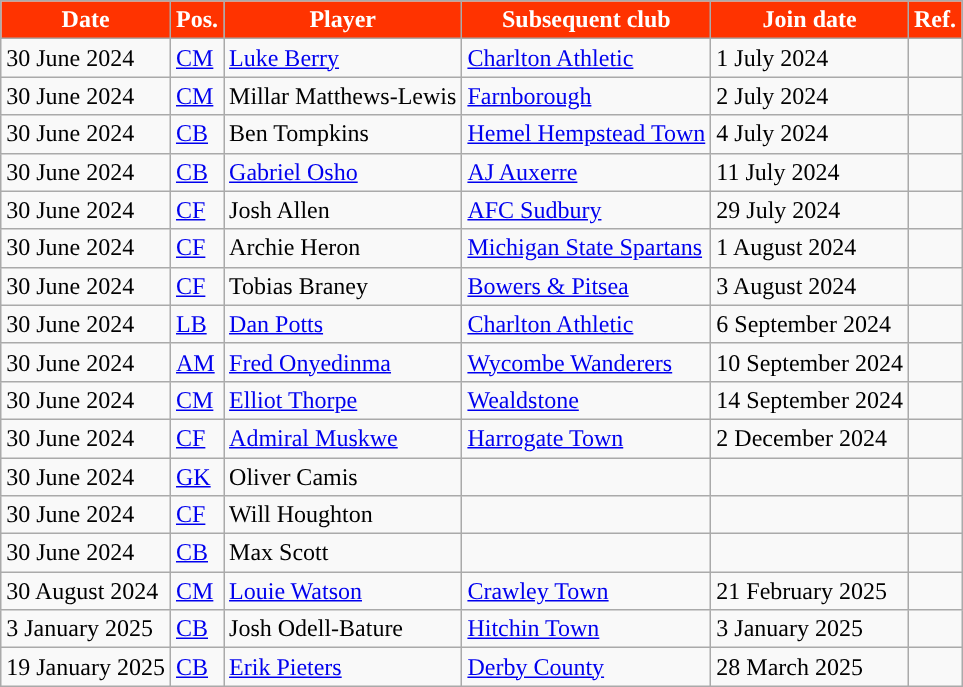<table class="wikitable plainrowheaders sortable">
<tr>
<th style="background-color:#FF3300; color:white; ">Date</th>
<th style="background-color:#FF3300; color:white; ">Pos.</th>
<th style="background-color:#FF3300; color:white; ">Player</th>
<th style="background-color:#FF3300; color:white; ">Subsequent club</th>
<th style="background-color:#FF3300; color:white; ">Join date</th>
<th style="background-color:#FF3300; color:white; ">Ref.</th>
</tr>
<tr>
<td>30 June 2024</td>
<td><a href='#'>CM</a></td>
<td> <a href='#'>Luke Berry</a></td>
<td> <a href='#'>Charlton Athletic</a></td>
<td>1 July 2024</td>
<td></td>
</tr>
<tr>
<td>30 June 2024</td>
<td><a href='#'>CM</a></td>
<td> Millar Matthews-Lewis</td>
<td> <a href='#'>Farnborough</a></td>
<td>2 July 2024</td>
<td></td>
</tr>
<tr>
<td>30 June 2024</td>
<td><a href='#'>CB</a></td>
<td> Ben Tompkins</td>
<td> <a href='#'>Hemel Hempstead Town</a></td>
<td>4 July 2024</td>
<td></td>
</tr>
<tr>
<td>30 June 2024</td>
<td><a href='#'>CB</a></td>
<td> <a href='#'>Gabriel Osho</a></td>
<td> <a href='#'>AJ Auxerre</a></td>
<td>11 July 2024</td>
<td></td>
</tr>
<tr>
<td>30 June 2024</td>
<td><a href='#'>CF</a></td>
<td> Josh Allen</td>
<td> <a href='#'>AFC Sudbury</a></td>
<td>29 July 2024</td>
<td></td>
</tr>
<tr>
<td>30 June 2024</td>
<td><a href='#'>CF</a></td>
<td> Archie Heron</td>
<td> <a href='#'>Michigan State Spartans</a></td>
<td>1 August 2024</td>
<td></td>
</tr>
<tr>
<td>30 June 2024</td>
<td><a href='#'>CF</a></td>
<td> Tobias Braney</td>
<td> <a href='#'>Bowers & Pitsea</a></td>
<td>3 August 2024</td>
<td></td>
</tr>
<tr>
<td>30 June 2024</td>
<td><a href='#'>LB</a></td>
<td> <a href='#'>Dan Potts</a></td>
<td> <a href='#'>Charlton Athletic</a></td>
<td>6 September 2024</td>
<td></td>
</tr>
<tr>
<td>30 June 2024</td>
<td><a href='#'>AM</a></td>
<td> <a href='#'>Fred Onyedinma</a></td>
<td> <a href='#'>Wycombe Wanderers</a></td>
<td>10 September 2024</td>
<td></td>
</tr>
<tr>
<td>30 June 2024</td>
<td><a href='#'>CM</a></td>
<td> <a href='#'>Elliot Thorpe</a></td>
<td> <a href='#'>Wealdstone</a></td>
<td>14 September 2024</td>
<td></td>
</tr>
<tr>
<td>30 June 2024</td>
<td><a href='#'>CF</a></td>
<td> <a href='#'>Admiral Muskwe</a></td>
<td> <a href='#'>Harrogate Town</a></td>
<td>2 December 2024</td>
<td></td>
</tr>
<tr>
<td>30 June 2024</td>
<td><a href='#'>GK</a></td>
<td> Oliver Camis</td>
<td></td>
<td></td>
<td></td>
</tr>
<tr>
<td>30 June 2024</td>
<td><a href='#'>CF</a></td>
<td> Will Houghton</td>
<td></td>
<td></td>
<td></td>
</tr>
<tr>
<td>30 June 2024</td>
<td><a href='#'>CB</a></td>
<td> Max Scott</td>
<td></td>
<td></td>
<td></td>
</tr>
<tr>
<td>30 August 2024</td>
<td><a href='#'>CM</a></td>
<td> <a href='#'>Louie Watson</a></td>
<td> <a href='#'>Crawley Town</a></td>
<td>21 February 2025</td>
<td></td>
</tr>
<tr>
<td>3 January 2025</td>
<td><a href='#'>CB</a></td>
<td> Josh Odell-Bature</td>
<td> <a href='#'>Hitchin Town</a></td>
<td>3 January 2025</td>
<td></td>
</tr>
<tr>
<td>19 January 2025</td>
<td><a href='#'>CB</a></td>
<td> <a href='#'>Erik Pieters</a></td>
<td> <a href='#'>Derby County</a></td>
<td>28 March 2025</td>
<td></td>
</tr>
</table>
